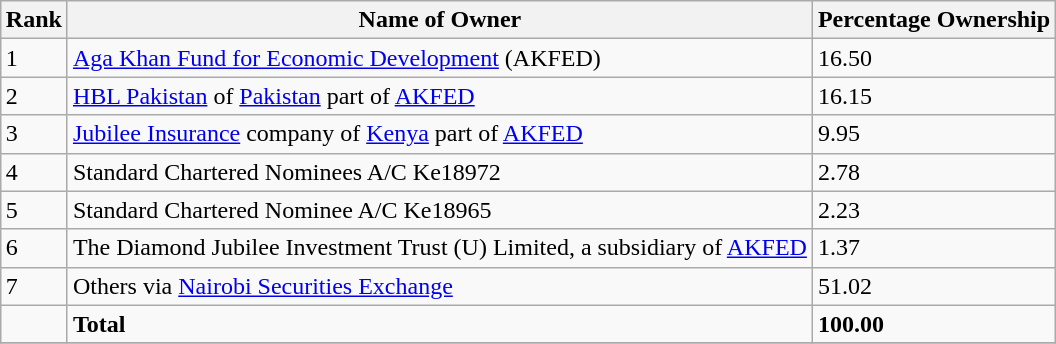<table class="wikitable sortable" style="margin-left:auto;margin-right:auto">
<tr>
<th style="width:2em;">Rank</th>
<th>Name of Owner</th>
<th>Percentage Ownership</th>
</tr>
<tr>
<td>1</td>
<td><a href='#'>Aga Khan Fund for Economic Development</a> (AKFED)</td>
<td>16.50</td>
</tr>
<tr>
<td>2</td>
<td><a href='#'>HBL Pakistan</a> of <a href='#'>Pakistan</a> part of <a href='#'>AKFED</a></td>
<td>16.15</td>
</tr>
<tr>
<td>3</td>
<td><a href='#'>Jubilee Insurance</a> company of <a href='#'>Kenya</a> part of <a href='#'>AKFED</a></td>
<td>9.95</td>
</tr>
<tr>
<td>4</td>
<td>Standard Chartered Nominees A/C Ke18972</td>
<td>2.78</td>
</tr>
<tr>
<td>5</td>
<td>Standard Chartered Nominee A/C Ke18965</td>
<td>2.23</td>
</tr>
<tr>
<td>6</td>
<td>The Diamond Jubilee Investment Trust (U) Limited, a subsidiary of <a href='#'>AKFED</a></td>
<td>1.37</td>
</tr>
<tr>
<td>7</td>
<td>Others via <a href='#'>Nairobi Securities Exchange</a></td>
<td>51.02</td>
</tr>
<tr>
<td></td>
<td><strong>Total</strong></td>
<td><strong>100.00</strong></td>
</tr>
<tr>
</tr>
</table>
